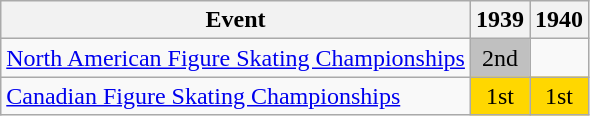<table class="wikitable">
<tr>
<th>Event</th>
<th>1939</th>
<th>1940</th>
</tr>
<tr>
<td><a href='#'>North American Figure Skating Championships</a></td>
<td align="center" bgcolor="silver">2nd</td>
<td></td>
</tr>
<tr>
<td><a href='#'>Canadian Figure Skating Championships</a></td>
<td align="center" bgcolor="gold">1st</td>
<td align="center" bgcolor="gold">1st</td>
</tr>
</table>
